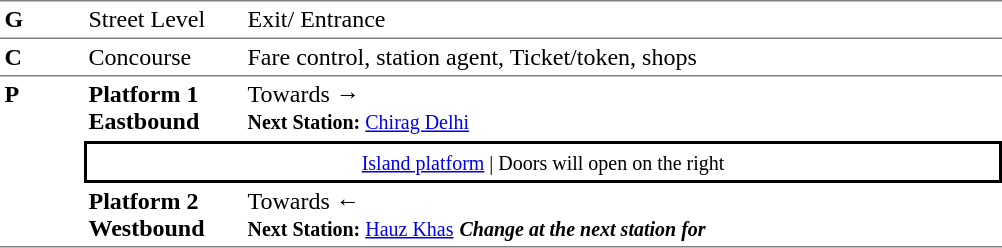<table table border=0 cellspacing=0 cellpadding=3>
<tr>
<td style="border-top:solid 1px grey;border-bottom:solid 1px grey;" width=50 valign=top><strong>G</strong></td>
<td style="border-top:solid 1px grey;border-bottom:solid 1px grey;" width=100 valign=top>Street Level</td>
<td style="border-top:solid 1px grey;border-bottom:solid 1px grey;" width=500 valign=top>Exit/ Entrance</td>
</tr>
<tr>
<td style="border-bottom:solid 1px grey;"><strong>C</strong></td>
<td style="border-bottom:solid 1px grey;">Concourse</td>
<td style="border-bottom:solid 1px grey;">Fare control, station agent, Ticket/token, shops</td>
</tr>
<tr>
<td style="border-bottom:solid 1px grey;" width=50 rowspan=3 valign=top><strong>P</strong></td>
<td style="border-bottom:solid 1px white;" width=100><span><strong>Platform 1</strong><br><strong>Eastbound</strong></span></td>
<td style="border-bottom:solid 1px white;" width=500>Towards → <br><small><strong>Next Station:</strong> <a href='#'>Chirag Delhi</a></small></td>
</tr>
<tr>
<td style="border-top:solid 2px black;border-right:solid 2px black;border-left:solid 2px black;border-bottom:solid 2px black;text-align:center;" colspan=2><small><a href='#'>Island platform</a> | Doors will open on the right </small></td>
</tr>
<tr>
<td style="border-bottom:solid 1px grey;" width=100><span><strong>Platform 2</strong><br><strong>Westbound</strong></span></td>
<td style="border-bottom:solid 1px grey;" width="500">Towards ← <br><small><strong>Next Station:</strong> <a href='#'>Hauz Khas</a></small> <small><strong><em>Change at the next station for <strong><em></small></td>
</tr>
</table>
